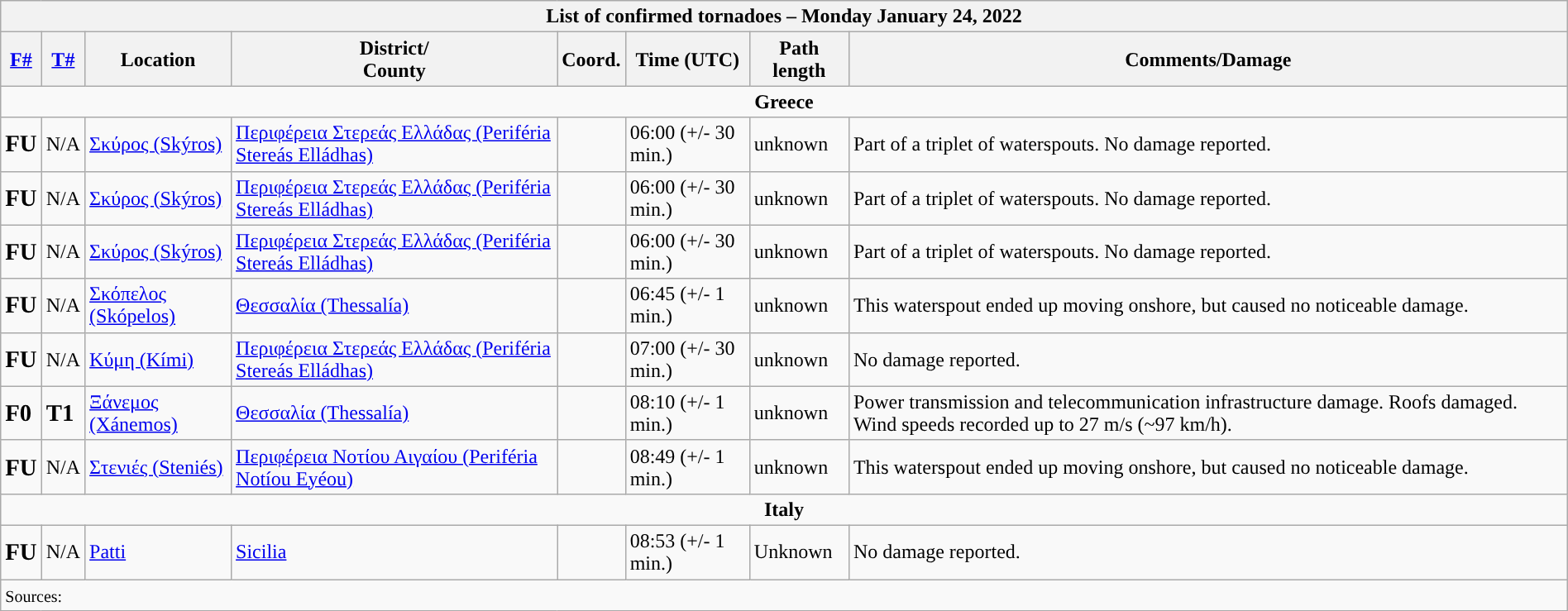<table class="wikitable collapsible" width="100%">
<tr>
<th colspan="8">List of confirmed tornadoes – Monday January 24, 2022</th>
</tr>
<tr>
<th><a href='#'>F#</a></th>
<th><a href='#'>T#</a></th>
<th>Location</th>
<th>District/<br>County</th>
<th>Coord.</th>
<th>Time (UTC)</th>
<th>Path length</th>
<th>Comments/Damage</th>
</tr>
<tr>
<td colspan="8" align=center><strong>Greece</strong></td>
</tr>
<tr>
<td><big><strong>FU</strong></big></td>
<td>N/A</td>
<td><a href='#'>Σκύρος (Skýros)</a></td>
<td><a href='#'>Περιφέρεια Στερεάς Ελλάδας (Periféria Stereás Elládhas)</a></td>
<td></td>
<td>06:00 (+/- 30 min.)</td>
<td>unknown</td>
<td>Part of a triplet of waterspouts. No damage reported.</td>
</tr>
<tr>
<td><big><strong>FU</strong></big></td>
<td>N/A</td>
<td><a href='#'>Σκύρος (Skýros)</a></td>
<td><a href='#'>Περιφέρεια Στερεάς Ελλάδας (Periféria Stereás Elládhas)</a></td>
<td></td>
<td>06:00 (+/- 30 min.)</td>
<td>unknown</td>
<td>Part of a triplet of waterspouts. No damage reported.</td>
</tr>
<tr>
<td><big><strong>FU</strong></big></td>
<td>N/A</td>
<td><a href='#'>Σκύρος (Skýros)</a></td>
<td><a href='#'>Περιφέρεια Στερεάς Ελλάδας (Periféria Stereás Elládhas)</a></td>
<td></td>
<td>06:00 (+/- 30 min.)</td>
<td>unknown</td>
<td>Part of a triplet of waterspouts. No damage reported.</td>
</tr>
<tr>
<td><big><strong>FU</strong></big></td>
<td>N/A</td>
<td><a href='#'>Σκόπελος (Skópelos)</a></td>
<td><a href='#'>Θεσσαλία (Thessalía)</a></td>
<td></td>
<td>06:45 (+/- 1 min.)</td>
<td>unknown</td>
<td>This waterspout ended up moving onshore, but caused no noticeable damage.</td>
</tr>
<tr>
<td><big><strong>FU</strong></big></td>
<td>N/A</td>
<td><a href='#'>Κύμη (Kími)</a></td>
<td><a href='#'>Περιφέρεια Στερεάς Ελλάδας (Periféria Stereás Elládhas)</a></td>
<td></td>
<td>07:00 (+/- 30 min.)</td>
<td>unknown</td>
<td>No damage reported.</td>
</tr>
<tr>
<td><big><strong>F0</strong></big></td>
<td><big><strong>T1</strong></big></td>
<td><a href='#'>Ξάνεμος (Xánemos)</a></td>
<td><a href='#'>Θεσσαλία (Thessalía)</a></td>
<td></td>
<td>08:10 (+/- 1 min.)</td>
<td>unknown</td>
<td>Power transmission and telecommunication infrastructure damage. Roofs damaged. Wind speeds recorded up to 27 m/s (~97 km/h).</td>
</tr>
<tr>
<td><big><strong>FU</strong></big></td>
<td>N/A</td>
<td><a href='#'>Στενιές (Steniés)</a></td>
<td><a href='#'>Περιφέρεια Νοτίου Αιγαίου (Periféria Notíou Eyéou)</a></td>
<td></td>
<td>08:49 (+/- 1 min.)</td>
<td>unknown</td>
<td>This waterspout ended up moving onshore, but caused no noticeable damage.</td>
</tr>
<tr>
<td colspan="8" align=center><strong>Italy</strong></td>
</tr>
<tr>
<td><big><strong>FU</strong></big></td>
<td>N/A</td>
<td><a href='#'>Patti</a></td>
<td><a href='#'>Sicilia</a></td>
<td></td>
<td>08:53 (+/- 1 min.)</td>
<td>Unknown</td>
<td>No damage reported.</td>
</tr>
<tr>
<td colspan="8"><small>Sources:  </small></td>
</tr>
</table>
